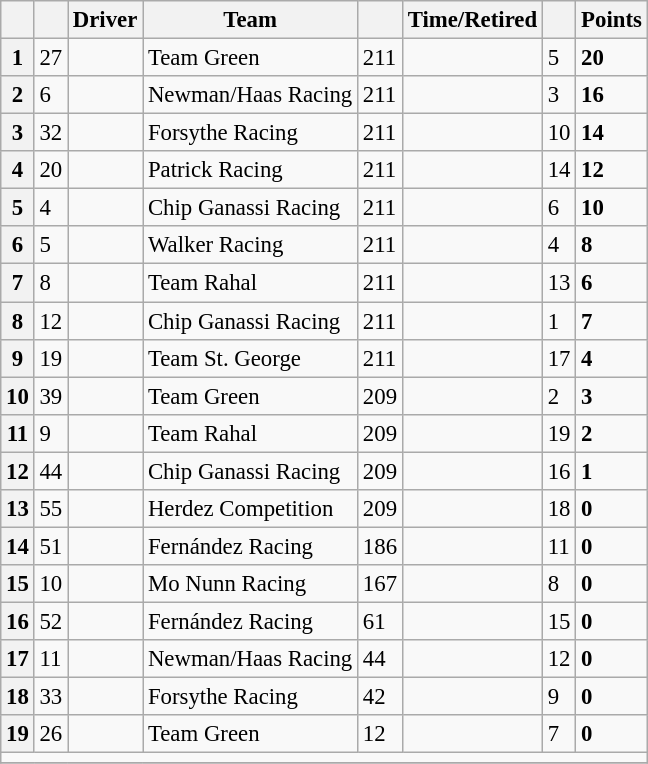<table class="wikitable sortable" style="font-size:95%;">
<tr>
<th scope="col"></th>
<th scope="col"></th>
<th scope="col">Driver</th>
<th scope="col">Team</th>
<th scope="col"></th>
<th scope="col">Time/Retired</th>
<th scope="col"></th>
<th scope="col">Points</th>
</tr>
<tr>
<th scope="row">1</th>
<td>27</td>
<td data-sort-value="FRA"></td>
<td>Team Green</td>
<td>211</td>
<td></td>
<td>5</td>
<td><strong>20</strong></td>
</tr>
<tr>
<th scope="row">2</th>
<td>6</td>
<td data-sort-value="DAM"></td>
<td>Newman/Haas Racing</td>
<td>211</td>
<td></td>
<td>3</td>
<td><strong>16</strong></td>
</tr>
<tr>
<th scope="row">3</th>
<td>32</td>
<td data-sort-value="CAR"></td>
<td>Forsythe Racing</td>
<td>211</td>
<td></td>
<td>10</td>
<td><strong>14</strong></td>
</tr>
<tr>
<th scope="row">4</th>
<td>20</td>
<td data-sort-value="SER"></td>
<td>Patrick Racing</td>
<td>211</td>
<td></td>
<td>14</td>
<td><strong>12</strong></td>
</tr>
<tr>
<th scope="row">5</th>
<td>4</td>
<td data-sort-value="JUN"></td>
<td>Chip Ganassi Racing</td>
<td>211</td>
<td></td>
<td>6</td>
<td><strong>10</strong></td>
</tr>
<tr>
<th scope="row">6</th>
<td>5</td>
<td data-sort-value="TAK"></td>
<td>Walker Racing</td>
<td>211</td>
<td></td>
<td>4</td>
<td><strong>8</strong></td>
</tr>
<tr>
<th scope="row">7</th>
<td>8</td>
<td data-sort-value="VAS"></td>
<td>Team Rahal</td>
<td>211</td>
<td></td>
<td>13</td>
<td><strong>6</strong></td>
</tr>
<tr>
<th scope="row">8</th>
<td>12</td>
<td data-sort-value="BRA"></td>
<td>Chip Ganassi Racing</td>
<td>211</td>
<td></td>
<td>1</td>
<td><strong>7</strong></td>
</tr>
<tr>
<th scope="row">9</th>
<td>19</td>
<td data-sort-value="MAN"></td>
<td>Team St. George</td>
<td>211</td>
<td></td>
<td>17</td>
<td><strong>4</strong></td>
</tr>
<tr>
<th scope="row">10</th>
<td>39</td>
<td data-sort-value="AND"></td>
<td>Team Green</td>
<td>209</td>
<td></td>
<td>2</td>
<td><strong>3</strong></td>
</tr>
<tr>
<th scope="row">11</th>
<td>9</td>
<td data-sort-value="JOU"></td>
<td>Team Rahal</td>
<td>209</td>
<td></td>
<td>19</td>
<td><strong>2</strong></td>
</tr>
<tr>
<th scope="row">12</th>
<td>44</td>
<td data-sort-value="DIX"></td>
<td>Chip Ganassi Racing</td>
<td>209</td>
<td></td>
<td>16</td>
<td><strong>1</strong></td>
</tr>
<tr>
<th scope="row">13</th>
<td>55</td>
<td data-sort-value="DOM"></td>
<td>Herdez Competition</td>
<td>209</td>
<td></td>
<td>18</td>
<td><strong>0</strong></td>
</tr>
<tr>
<th scope="row">14</th>
<td>51</td>
<td data-sort-value="FER"></td>
<td>Fernández Racing</td>
<td>186</td>
<td></td>
<td>11</td>
<td><strong>0</strong></td>
</tr>
<tr>
<th scope="row">15</th>
<td>10</td>
<td data-sort-value="KAN"></td>
<td>Mo Nunn Racing</td>
<td>167</td>
<td></td>
<td>8</td>
<td><strong>0</strong></td>
</tr>
<tr>
<th scope="row">16</th>
<td>52</td>
<td data-sort-value="NAK"></td>
<td>Fernández Racing</td>
<td>61</td>
<td></td>
<td>15</td>
<td><strong>0</strong></td>
</tr>
<tr>
<th scope="row">17</th>
<td>11</td>
<td data-sort-value="FIT"></td>
<td>Newman/Haas Racing</td>
<td>44</td>
<td></td>
<td>12</td>
<td><strong>0</strong></td>
</tr>
<tr>
<th scope="row">18</th>
<td>33</td>
<td data-sort-value="TAG"></td>
<td>Forsythe Racing</td>
<td>42</td>
<td></td>
<td>9</td>
<td><strong>0</strong></td>
</tr>
<tr>
<th scope="row">19</th>
<td>26</td>
<td data-sort-value="TRA"></td>
<td>Team Green</td>
<td>12</td>
<td></td>
<td>7</td>
<td><strong>0</strong></td>
</tr>
<tr class="sortbottom">
<td colspan="8"></td>
</tr>
<tr>
</tr>
</table>
